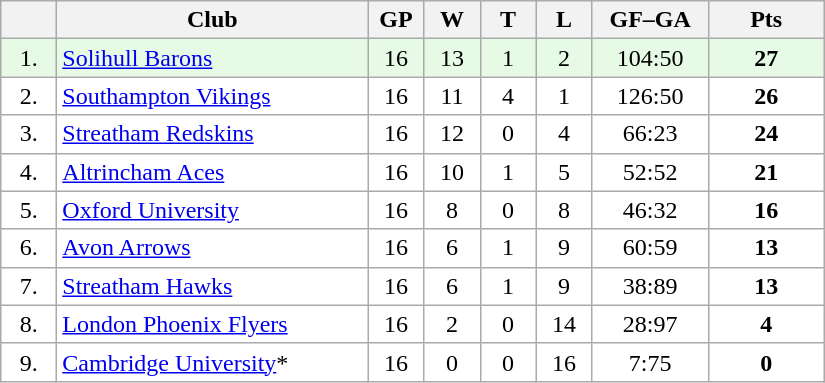<table class="wikitable">
<tr>
<th width="30"></th>
<th width="200">Club</th>
<th width="30">GP</th>
<th width="30">W</th>
<th width="30">T</th>
<th width="30">L</th>
<th width="70">GF–GA</th>
<th width="70">Pts</th>
</tr>
<tr bgcolor="#e6fae6" align="center">
<td>1.</td>
<td align="left"><a href='#'>Solihull Barons</a></td>
<td>16</td>
<td>13</td>
<td>1</td>
<td>2</td>
<td>104:50</td>
<td><strong>27</strong></td>
</tr>
<tr bgcolor="#FFFFFF" align="center">
<td>2.</td>
<td align="left"><a href='#'>Southampton Vikings</a></td>
<td>16</td>
<td>11</td>
<td>4</td>
<td>1</td>
<td>126:50</td>
<td><strong>26</strong></td>
</tr>
<tr bgcolor="#FFFFFF" align="center">
<td>3.</td>
<td align="left"><a href='#'>Streatham Redskins</a></td>
<td>16</td>
<td>12</td>
<td>0</td>
<td>4</td>
<td>66:23</td>
<td><strong>24</strong></td>
</tr>
<tr bgcolor="#FFFFFF" align="center">
<td>4.</td>
<td align="left"><a href='#'>Altrincham Aces</a></td>
<td>16</td>
<td>10</td>
<td>1</td>
<td>5</td>
<td>52:52</td>
<td><strong>21</strong></td>
</tr>
<tr bgcolor="#FFFFFF" align="center">
<td>5.</td>
<td align="left"><a href='#'>Oxford University</a></td>
<td>16</td>
<td>8</td>
<td>0</td>
<td>8</td>
<td>46:32</td>
<td><strong>16</strong></td>
</tr>
<tr bgcolor="#FFFFFF" align="center">
<td>6.</td>
<td align="left"><a href='#'>Avon Arrows</a></td>
<td>16</td>
<td>6</td>
<td>1</td>
<td>9</td>
<td>60:59</td>
<td><strong>13</strong></td>
</tr>
<tr bgcolor="#FFFFFF" align="center">
<td>7.</td>
<td align="left"><a href='#'>Streatham Hawks</a></td>
<td>16</td>
<td>6</td>
<td>1</td>
<td>9</td>
<td>38:89</td>
<td><strong>13</strong></td>
</tr>
<tr bgcolor="#FFFFFF" align="center">
<td>8.</td>
<td align="left"><a href='#'>London Phoenix Flyers</a></td>
<td>16</td>
<td>2</td>
<td>0</td>
<td>14</td>
<td>28:97</td>
<td><strong>4</strong></td>
</tr>
<tr bgcolor="#FFFFFF" align="center">
<td>9.</td>
<td align="left"><a href='#'>Cambridge University</a>*</td>
<td>16</td>
<td>0</td>
<td>0</td>
<td>16</td>
<td>7:75</td>
<td><strong>0</strong></td>
</tr>
</table>
